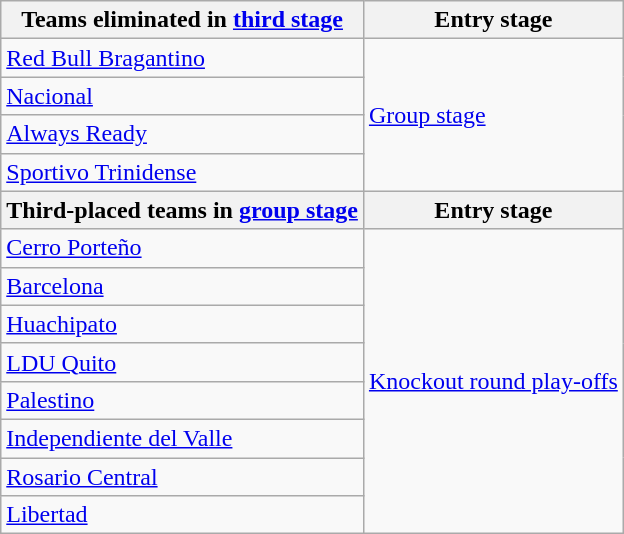<table class="wikitable">
<tr>
<th>Teams eliminated in <a href='#'>third stage</a></th>
<th>Entry stage</th>
</tr>
<tr>
<td> <a href='#'>Red Bull Bragantino</a></td>
<td rowspan=4><a href='#'>Group stage</a></td>
</tr>
<tr>
<td> <a href='#'>Nacional</a></td>
</tr>
<tr>
<td> <a href='#'>Always Ready</a></td>
</tr>
<tr>
<td> <a href='#'>Sportivo Trinidense</a></td>
</tr>
<tr>
<th>Third-placed teams in <a href='#'>group stage</a></th>
<th>Entry stage</th>
</tr>
<tr>
<td> <a href='#'>Cerro Porteño</a></td>
<td rowspan=8><a href='#'>Knockout round play-offs</a></td>
</tr>
<tr>
<td> <a href='#'>Barcelona</a></td>
</tr>
<tr>
<td> <a href='#'>Huachipato</a></td>
</tr>
<tr>
<td> <a href='#'>LDU Quito</a></td>
</tr>
<tr>
<td> <a href='#'>Palestino</a></td>
</tr>
<tr>
<td> <a href='#'>Independiente del Valle</a></td>
</tr>
<tr>
<td> <a href='#'>Rosario Central</a></td>
</tr>
<tr>
<td> <a href='#'>Libertad</a></td>
</tr>
</table>
